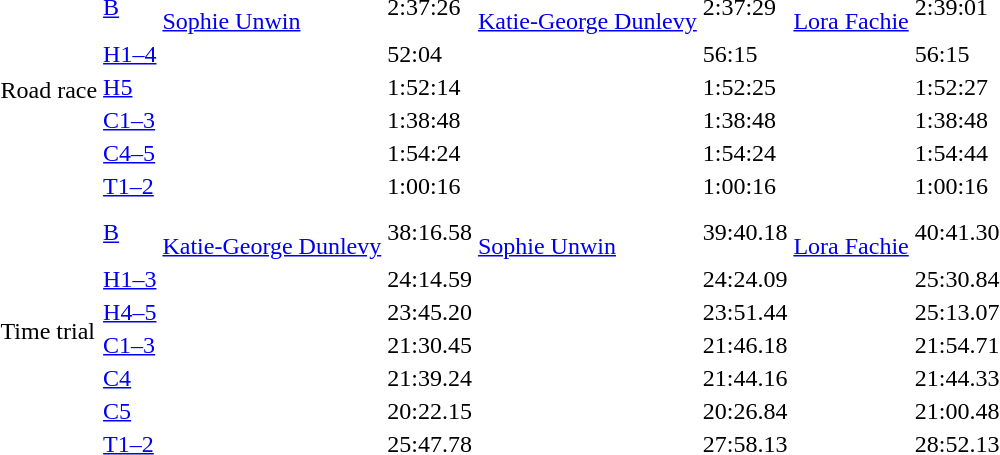<table>
<tr>
<td rowspan=6>Road race<br></td>
<td><a href='#'>B</a></td>
<td><br><a href='#'>Sophie Unwin</a><br></td>
<td>2:37:26</td>
<td><br><a href='#'>Katie-George Dunlevy</a><br></td>
<td>2:37:29</td>
<td><br><a href='#'>Lora Fachie</a><br></td>
<td>2:39:01</td>
</tr>
<tr>
<td><a href='#'>H1–4</a></td>
<td></td>
<td>52:04</td>
<td></td>
<td>56:15</td>
<td></td>
<td>56:15</td>
</tr>
<tr>
<td><a href='#'>H5</a></td>
<td></td>
<td>1:52:14</td>
<td></td>
<td>1:52:25</td>
<td></td>
<td>1:52:27</td>
</tr>
<tr>
<td><a href='#'>C1–3</a></td>
<td></td>
<td>1:38:48</td>
<td></td>
<td>1:38:48</td>
<td></td>
<td>1:38:48</td>
</tr>
<tr>
<td><a href='#'>C4–5</a></td>
<td></td>
<td>1:54:24</td>
<td></td>
<td>1:54:24</td>
<td></td>
<td>1:54:44</td>
</tr>
<tr>
<td><a href='#'>T1–2</a></td>
<td></td>
<td>1:00:16</td>
<td></td>
<td>1:00:16</td>
<td></td>
<td>1:00:16</td>
</tr>
<tr>
<td rowspan=7>Time trial<br></td>
<td><a href='#'>B</a></td>
<td><br><a href='#'>Katie-George Dunlevy</a><br></td>
<td>38:16.58</td>
<td><br><a href='#'>Sophie Unwin</a><br></td>
<td>39:40.18</td>
<td><br><a href='#'>Lora Fachie</a><br></td>
<td>40:41.30</td>
</tr>
<tr>
<td><a href='#'>H1–3</a></td>
<td></td>
<td>24:14.59</td>
<td></td>
<td>24:24.09</td>
<td></td>
<td>25:30.84</td>
</tr>
<tr>
<td><a href='#'>H4–5</a></td>
<td></td>
<td>23:45.20</td>
<td></td>
<td>23:51.44</td>
<td></td>
<td>25:13.07</td>
</tr>
<tr>
<td><a href='#'>C1–3</a></td>
<td></td>
<td>21:30.45</td>
<td></td>
<td>21:46.18</td>
<td></td>
<td>21:54.71</td>
</tr>
<tr>
<td><a href='#'>C4</a></td>
<td></td>
<td>21:39.24</td>
<td></td>
<td>21:44.16</td>
<td></td>
<td>21:44.33</td>
</tr>
<tr>
<td><a href='#'>C5</a></td>
<td></td>
<td>20:22.15</td>
<td></td>
<td>20:26.84</td>
<td></td>
<td>21:00.48</td>
</tr>
<tr>
<td><a href='#'>T1–2</a></td>
<td></td>
<td>25:47.78</td>
<td></td>
<td>27:58.13</td>
<td></td>
<td>28:52.13</td>
</tr>
</table>
